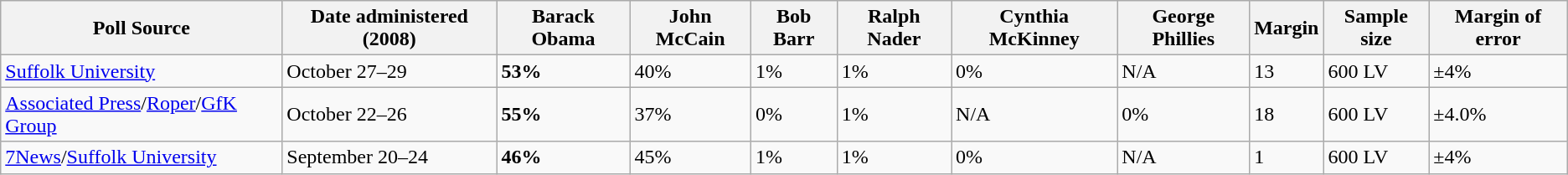<table class="wikitable collapsible">
<tr>
<th>Poll Source</th>
<th>Date administered (2008)</th>
<th>Barack Obama</th>
<th>John McCain</th>
<th>Bob Barr</th>
<th>Ralph Nader</th>
<th>Cynthia McKinney</th>
<th>George Phillies</th>
<th>Margin</th>
<th>Sample size</th>
<th>Margin of error</th>
</tr>
<tr>
<td><a href='#'>Suffolk University</a></td>
<td>October 27–29</td>
<td><strong>53%</strong></td>
<td>40%</td>
<td>1%</td>
<td>1%</td>
<td>0%</td>
<td>N/A</td>
<td>13</td>
<td>600 LV</td>
<td>±4%</td>
</tr>
<tr>
<td><a href='#'>Associated Press</a>/<a href='#'>Roper</a>/<a href='#'>GfK Group</a></td>
<td>October 22–26</td>
<td><strong>55%</strong></td>
<td>37%</td>
<td>0%</td>
<td>1%</td>
<td>N/A</td>
<td>0%</td>
<td>18</td>
<td>600 LV</td>
<td>±4.0%</td>
</tr>
<tr>
<td><a href='#'>7News</a>/<a href='#'>Suffolk University</a></td>
<td>September 20–24</td>
<td><strong>46%</strong></td>
<td>45%</td>
<td>1%</td>
<td>1%</td>
<td>0%</td>
<td>N/A</td>
<td>1</td>
<td>600 LV</td>
<td>±4%</td>
</tr>
</table>
